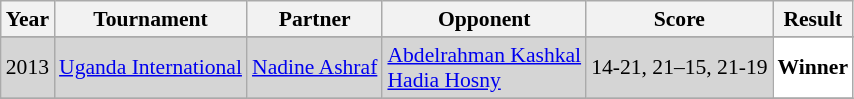<table class="sortable wikitable" style="font-size: 90%;">
<tr>
<th>Year</th>
<th>Tournament</th>
<th>Partner</th>
<th>Opponent</th>
<th>Score</th>
<th>Result</th>
</tr>
<tr>
</tr>
<tr style="background:#D5D5D5">
<td align="center">2013</td>
<td align="left"><a href='#'>Uganda International</a></td>
<td align="left"> <a href='#'>Nadine Ashraf</a></td>
<td align="left"> <a href='#'>Abdelrahman Kashkal</a><br> <a href='#'>Hadia Hosny</a></td>
<td align="left">14-21, 21–15, 21-19</td>
<td style="text-align:left; background:white"> <strong>Winner</strong></td>
</tr>
<tr>
</tr>
</table>
